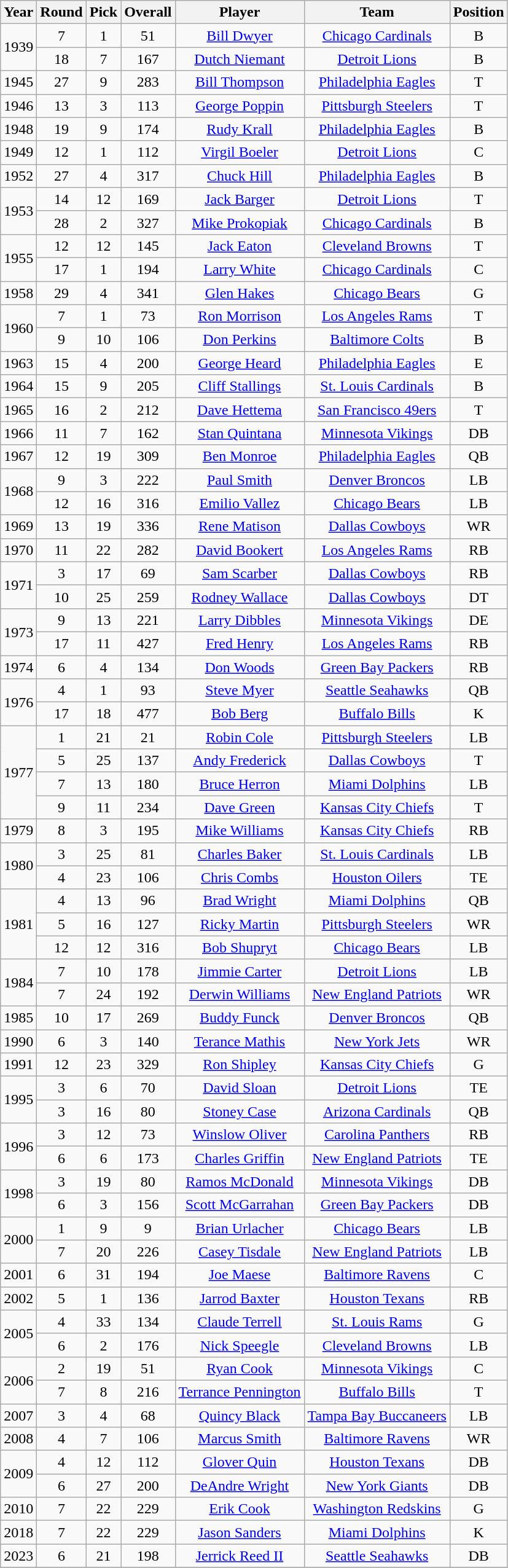<table class="wikitable sortable" style="text-align: center;">
<tr>
<th>Year</th>
<th>Round</th>
<th>Pick</th>
<th>Overall</th>
<th>Player</th>
<th>Team</th>
<th>Position</th>
</tr>
<tr>
<td rowspan="2">1939</td>
<td>7</td>
<td>1</td>
<td>51</td>
<td><a href='#'>Bill Dwyer</a></td>
<td><a href='#'>Chicago Cardinals</a></td>
<td>B</td>
</tr>
<tr>
<td>18</td>
<td>7</td>
<td>167</td>
<td><a href='#'>Dutch Niemant</a></td>
<td><a href='#'>Detroit Lions</a></td>
<td>B</td>
</tr>
<tr>
<td>1945</td>
<td>27</td>
<td>9</td>
<td>283</td>
<td><a href='#'>Bill Thompson</a></td>
<td><a href='#'>Philadelphia Eagles</a></td>
<td>T</td>
</tr>
<tr>
<td>1946</td>
<td>13</td>
<td>3</td>
<td>113</td>
<td><a href='#'>George Poppin</a></td>
<td><a href='#'>Pittsburgh Steelers</a></td>
<td>T</td>
</tr>
<tr>
<td>1948</td>
<td>19</td>
<td>9</td>
<td>174</td>
<td><a href='#'>Rudy Krall</a></td>
<td><a href='#'>Philadelphia Eagles</a></td>
<td>B</td>
</tr>
<tr>
<td>1949</td>
<td>12</td>
<td>1</td>
<td>112</td>
<td><a href='#'>Virgil Boeler</a></td>
<td><a href='#'>Detroit Lions</a></td>
<td>C</td>
</tr>
<tr>
<td>1952</td>
<td>27</td>
<td>4</td>
<td>317</td>
<td><a href='#'>Chuck Hill</a></td>
<td><a href='#'>Philadelphia Eagles</a></td>
<td>B</td>
</tr>
<tr>
<td rowspan="2">1953</td>
<td>14</td>
<td>12</td>
<td>169</td>
<td><a href='#'>Jack Barger</a></td>
<td><a href='#'>Detroit Lions</a></td>
<td>T</td>
</tr>
<tr>
<td>28</td>
<td>2</td>
<td>327</td>
<td><a href='#'>Mike Prokopiak</a></td>
<td><a href='#'>Chicago Cardinals</a></td>
<td>B</td>
</tr>
<tr>
<td rowspan="2">1955</td>
<td>12</td>
<td>12</td>
<td>145</td>
<td><a href='#'>Jack Eaton</a></td>
<td><a href='#'>Cleveland Browns</a></td>
<td>T</td>
</tr>
<tr>
<td>17</td>
<td>1</td>
<td>194</td>
<td><a href='#'>Larry White</a></td>
<td><a href='#'>Chicago Cardinals</a></td>
<td>C</td>
</tr>
<tr>
<td>1958</td>
<td>29</td>
<td>4</td>
<td>341</td>
<td><a href='#'>Glen Hakes</a></td>
<td><a href='#'>Chicago Bears</a></td>
<td>G</td>
</tr>
<tr>
<td rowspan="2">1960</td>
<td>7</td>
<td>1</td>
<td>73</td>
<td><a href='#'>Ron Morrison</a></td>
<td><a href='#'>Los Angeles Rams</a></td>
<td>T</td>
</tr>
<tr>
<td>9</td>
<td>10</td>
<td>106</td>
<td><a href='#'>Don Perkins</a></td>
<td><a href='#'>Baltimore Colts</a></td>
<td>B</td>
</tr>
<tr>
<td>1963</td>
<td>15</td>
<td>4</td>
<td>200</td>
<td><a href='#'>George Heard</a></td>
<td><a href='#'>Philadelphia Eagles</a></td>
<td>E</td>
</tr>
<tr>
<td>1964</td>
<td>15</td>
<td>9</td>
<td>205</td>
<td><a href='#'>Cliff Stallings</a></td>
<td><a href='#'>St. Louis Cardinals</a></td>
<td>B</td>
</tr>
<tr>
<td>1965</td>
<td>16</td>
<td>2</td>
<td>212</td>
<td><a href='#'>Dave Hettema</a></td>
<td><a href='#'>San Francisco 49ers</a></td>
<td>T</td>
</tr>
<tr>
<td>1966</td>
<td>11</td>
<td>7</td>
<td>162</td>
<td><a href='#'>Stan Quintana</a></td>
<td><a href='#'>Minnesota Vikings</a></td>
<td>DB</td>
</tr>
<tr>
<td>1967</td>
<td>12</td>
<td>19</td>
<td>309</td>
<td><a href='#'>Ben Monroe</a></td>
<td><a href='#'>Philadelphia Eagles</a></td>
<td>QB</td>
</tr>
<tr>
<td rowspan="2">1968</td>
<td>9</td>
<td>3</td>
<td>222</td>
<td><a href='#'>Paul Smith</a></td>
<td><a href='#'>Denver Broncos</a></td>
<td>LB</td>
</tr>
<tr>
<td>12</td>
<td>16</td>
<td>316</td>
<td><a href='#'>Emilio Vallez</a></td>
<td><a href='#'>Chicago Bears</a></td>
<td>LB</td>
</tr>
<tr>
<td>1969</td>
<td>13</td>
<td>19</td>
<td>336</td>
<td><a href='#'>Rene Matison</a></td>
<td><a href='#'>Dallas Cowboys</a></td>
<td>WR</td>
</tr>
<tr>
<td>1970</td>
<td>11</td>
<td>22</td>
<td>282</td>
<td><a href='#'>David Bookert</a></td>
<td><a href='#'>Los Angeles Rams</a></td>
<td>RB</td>
</tr>
<tr>
<td rowspan="2">1971</td>
<td>3</td>
<td>17</td>
<td>69</td>
<td><a href='#'>Sam Scarber</a></td>
<td><a href='#'>Dallas Cowboys</a></td>
<td>RB</td>
</tr>
<tr>
<td>10</td>
<td>25</td>
<td>259</td>
<td><a href='#'>Rodney Wallace</a></td>
<td><a href='#'>Dallas Cowboys</a></td>
<td>DT</td>
</tr>
<tr>
<td rowspan="2">1973</td>
<td>9</td>
<td>13</td>
<td>221</td>
<td><a href='#'>Larry Dibbles</a></td>
<td><a href='#'>Minnesota Vikings</a></td>
<td>DE</td>
</tr>
<tr>
<td>17</td>
<td>11</td>
<td>427</td>
<td><a href='#'>Fred Henry</a></td>
<td><a href='#'>Los Angeles Rams</a></td>
<td>RB</td>
</tr>
<tr>
<td>1974</td>
<td>6</td>
<td>4</td>
<td>134</td>
<td><a href='#'>Don Woods</a></td>
<td><a href='#'>Green Bay Packers</a></td>
<td>RB</td>
</tr>
<tr>
<td rowspan="2">1976</td>
<td>4</td>
<td>1</td>
<td>93</td>
<td><a href='#'>Steve Myer</a></td>
<td><a href='#'>Seattle Seahawks</a></td>
<td>QB</td>
</tr>
<tr>
<td>17</td>
<td>18</td>
<td>477</td>
<td><a href='#'>Bob Berg</a></td>
<td><a href='#'>Buffalo Bills</a></td>
<td>K</td>
</tr>
<tr>
<td rowspan="4">1977</td>
<td>1</td>
<td>21</td>
<td>21</td>
<td><a href='#'>Robin Cole</a></td>
<td><a href='#'>Pittsburgh Steelers</a></td>
<td>LB</td>
</tr>
<tr>
<td>5</td>
<td>25</td>
<td>137</td>
<td><a href='#'>Andy Frederick</a></td>
<td><a href='#'>Dallas Cowboys</a></td>
<td>T</td>
</tr>
<tr>
<td>7</td>
<td>13</td>
<td>180</td>
<td><a href='#'>Bruce Herron</a></td>
<td><a href='#'>Miami Dolphins</a></td>
<td>LB</td>
</tr>
<tr>
<td>9</td>
<td>11</td>
<td>234</td>
<td><a href='#'>Dave Green</a></td>
<td><a href='#'>Kansas City Chiefs</a></td>
<td>T</td>
</tr>
<tr>
<td>1979</td>
<td>8</td>
<td>3</td>
<td>195</td>
<td><a href='#'>Mike Williams</a></td>
<td><a href='#'>Kansas City Chiefs</a></td>
<td>RB</td>
</tr>
<tr>
<td rowspan="2">1980</td>
<td>3</td>
<td>25</td>
<td>81</td>
<td><a href='#'>Charles Baker</a></td>
<td><a href='#'>St. Louis Cardinals</a></td>
<td>LB</td>
</tr>
<tr>
<td>4</td>
<td>23</td>
<td>106</td>
<td><a href='#'>Chris Combs</a></td>
<td><a href='#'>Houston Oilers</a></td>
<td>TE</td>
</tr>
<tr>
<td rowspan="3">1981</td>
<td>4</td>
<td>13</td>
<td>96</td>
<td><a href='#'>Brad Wright</a></td>
<td><a href='#'>Miami Dolphins</a></td>
<td>QB</td>
</tr>
<tr>
<td>5</td>
<td>16</td>
<td>127</td>
<td><a href='#'>Ricky Martin</a></td>
<td><a href='#'>Pittsburgh Steelers</a></td>
<td>WR</td>
</tr>
<tr>
<td>12</td>
<td>12</td>
<td>316</td>
<td><a href='#'>Bob Shupryt</a></td>
<td><a href='#'>Chicago Bears</a></td>
<td>LB</td>
</tr>
<tr>
<td rowspan="2">1984</td>
<td>7</td>
<td>10</td>
<td>178</td>
<td><a href='#'>Jimmie Carter</a></td>
<td><a href='#'>Detroit Lions</a></td>
<td>LB</td>
</tr>
<tr>
<td>7</td>
<td>24</td>
<td>192</td>
<td><a href='#'>Derwin Williams</a></td>
<td><a href='#'>New England Patriots</a></td>
<td>WR</td>
</tr>
<tr>
<td>1985</td>
<td>10</td>
<td>17</td>
<td>269</td>
<td><a href='#'>Buddy Funck</a></td>
<td><a href='#'>Denver Broncos</a></td>
<td>QB</td>
</tr>
<tr>
<td>1990</td>
<td>6</td>
<td>3</td>
<td>140</td>
<td><a href='#'>Terance Mathis</a></td>
<td><a href='#'>New York Jets</a></td>
<td>WR</td>
</tr>
<tr>
<td>1991</td>
<td>12</td>
<td>23</td>
<td>329</td>
<td><a href='#'>Ron Shipley</a></td>
<td><a href='#'>Kansas City Chiefs</a></td>
<td>G</td>
</tr>
<tr>
<td rowspan="2">1995</td>
<td>3</td>
<td>6</td>
<td>70</td>
<td><a href='#'>David Sloan</a></td>
<td><a href='#'>Detroit Lions</a></td>
<td>TE</td>
</tr>
<tr>
<td>3</td>
<td>16</td>
<td>80</td>
<td><a href='#'>Stoney Case</a></td>
<td><a href='#'>Arizona Cardinals</a></td>
<td>QB</td>
</tr>
<tr>
<td rowspan="2">1996</td>
<td>3</td>
<td>12</td>
<td>73</td>
<td><a href='#'>Winslow Oliver</a></td>
<td><a href='#'>Carolina Panthers</a></td>
<td>RB</td>
</tr>
<tr>
<td>6</td>
<td>6</td>
<td>173</td>
<td><a href='#'>Charles Griffin</a></td>
<td><a href='#'>New England Patriots</a></td>
<td>TE</td>
</tr>
<tr>
<td rowspan="2">1998</td>
<td>3</td>
<td>19</td>
<td>80</td>
<td><a href='#'>Ramos McDonald</a></td>
<td><a href='#'>Minnesota Vikings</a></td>
<td>DB</td>
</tr>
<tr>
<td>6</td>
<td>3</td>
<td>156</td>
<td><a href='#'>Scott McGarrahan</a></td>
<td><a href='#'>Green Bay Packers</a></td>
<td>DB</td>
</tr>
<tr>
<td rowspan="2">2000</td>
<td>1</td>
<td>9</td>
<td>9</td>
<td><a href='#'>Brian Urlacher</a></td>
<td><a href='#'>Chicago Bears</a></td>
<td>LB</td>
</tr>
<tr>
<td>7</td>
<td>20</td>
<td>226</td>
<td><a href='#'>Casey Tisdale</a></td>
<td><a href='#'>New England Patriots</a></td>
<td>LB</td>
</tr>
<tr>
<td>2001</td>
<td>6</td>
<td>31</td>
<td>194</td>
<td><a href='#'>Joe Maese</a></td>
<td><a href='#'>Baltimore Ravens</a></td>
<td>C</td>
</tr>
<tr>
<td>2002</td>
<td>5</td>
<td>1</td>
<td>136</td>
<td><a href='#'>Jarrod Baxter</a></td>
<td><a href='#'>Houston Texans</a></td>
<td>RB</td>
</tr>
<tr>
<td rowspan="2">2005</td>
<td>4</td>
<td>33</td>
<td>134</td>
<td><a href='#'>Claude Terrell</a></td>
<td><a href='#'>St. Louis Rams</a></td>
<td>G</td>
</tr>
<tr>
<td>6</td>
<td>2</td>
<td>176</td>
<td><a href='#'>Nick Speegle</a></td>
<td><a href='#'>Cleveland Browns</a></td>
<td>LB</td>
</tr>
<tr>
<td rowspan="2">2006</td>
<td>2</td>
<td>19</td>
<td>51</td>
<td><a href='#'>Ryan Cook</a></td>
<td><a href='#'>Minnesota Vikings</a></td>
<td>C</td>
</tr>
<tr>
<td>7</td>
<td>8</td>
<td>216</td>
<td><a href='#'>Terrance Pennington</a></td>
<td><a href='#'>Buffalo Bills</a></td>
<td>T</td>
</tr>
<tr>
<td>2007</td>
<td>3</td>
<td>4</td>
<td>68</td>
<td><a href='#'>Quincy Black</a></td>
<td><a href='#'>Tampa Bay Buccaneers</a></td>
<td>LB</td>
</tr>
<tr>
<td>2008</td>
<td>4</td>
<td>7</td>
<td>106</td>
<td><a href='#'>Marcus Smith</a></td>
<td><a href='#'>Baltimore Ravens</a></td>
<td>WR</td>
</tr>
<tr>
<td rowspan="2">2009</td>
<td>4</td>
<td>12</td>
<td>112</td>
<td><a href='#'>Glover Quin</a></td>
<td><a href='#'>Houston Texans</a></td>
<td>DB</td>
</tr>
<tr>
<td>6</td>
<td>27</td>
<td>200</td>
<td><a href='#'>DeAndre Wright</a></td>
<td><a href='#'>New York Giants</a></td>
<td>DB</td>
</tr>
<tr>
<td>2010</td>
<td>7</td>
<td>22</td>
<td>229</td>
<td><a href='#'>Erik Cook</a></td>
<td><a href='#'>Washington Redskins</a></td>
<td>G</td>
</tr>
<tr>
<td>2018</td>
<td>7</td>
<td>22</td>
<td>229</td>
<td><a href='#'>Jason Sanders</a></td>
<td><a href='#'>Miami Dolphins</a></td>
<td>K</td>
</tr>
<tr>
<td>2023</td>
<td>6</td>
<td>21</td>
<td>198</td>
<td><a href='#'>Jerrick Reed II</a></td>
<td><a href='#'>Seattle Seahawks</a></td>
<td>DB</td>
</tr>
<tr>
</tr>
</table>
